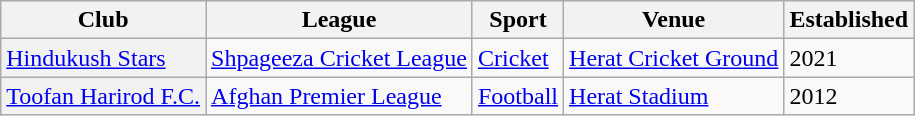<table class="wikitable sortable">
<tr>
<th scope="col">Club</th>
<th scope="col">League</th>
<th scope="col">Sport</th>
<th scope="col">Venue</th>
<th scope="col">Established</th>
</tr>
<tr>
<th scope="row" style="font-weight: normal; text-align: left;"><a href='#'>Hindukush Stars</a></th>
<td><a href='#'>Shpageeza Cricket League</a></td>
<td><a href='#'>Cricket</a></td>
<td><a href='#'>Herat Cricket Ground</a></td>
<td>2021</td>
</tr>
<tr>
<th scope="row" style="font-weight: normal; text-align: left;"><a href='#'>Toofan Harirod F.C.</a></th>
<td><a href='#'>Afghan Premier League</a></td>
<td><a href='#'>Football</a></td>
<td><a href='#'>Herat Stadium</a></td>
<td>2012</td>
</tr>
</table>
